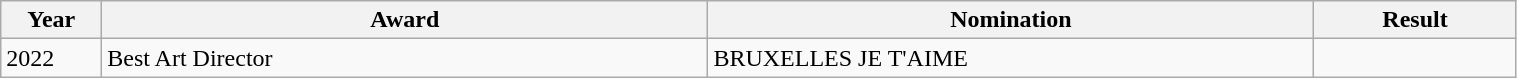<table class="wikitable" style="width:80%;">
<tr>
<th width="5%">Year</th>
<th style="width:30%;">Award</th>
<th style="width:30%;">Nomination</th>
<th style="width:10%;">Result</th>
</tr>
<tr>
<td rowspan="1">2022</td>
<td>Best Art Director</td>
<td>BRUXELLES JE T'AIME</td>
<td></td>
</tr>
</table>
